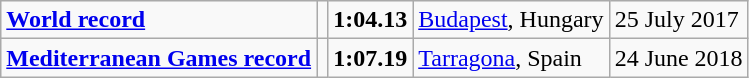<table class="wikitable">
<tr>
<td><strong><a href='#'>World record</a></strong></td>
<td></td>
<td><strong>1:04.13</strong></td>
<td><a href='#'>Budapest</a>, Hungary</td>
<td>25 July 2017</td>
</tr>
<tr>
<td><strong><a href='#'>Mediterranean Games record</a></strong></td>
<td></td>
<td><strong>1:07.19</strong></td>
<td><a href='#'>Tarragona</a>, Spain</td>
<td>24 June 2018</td>
</tr>
</table>
